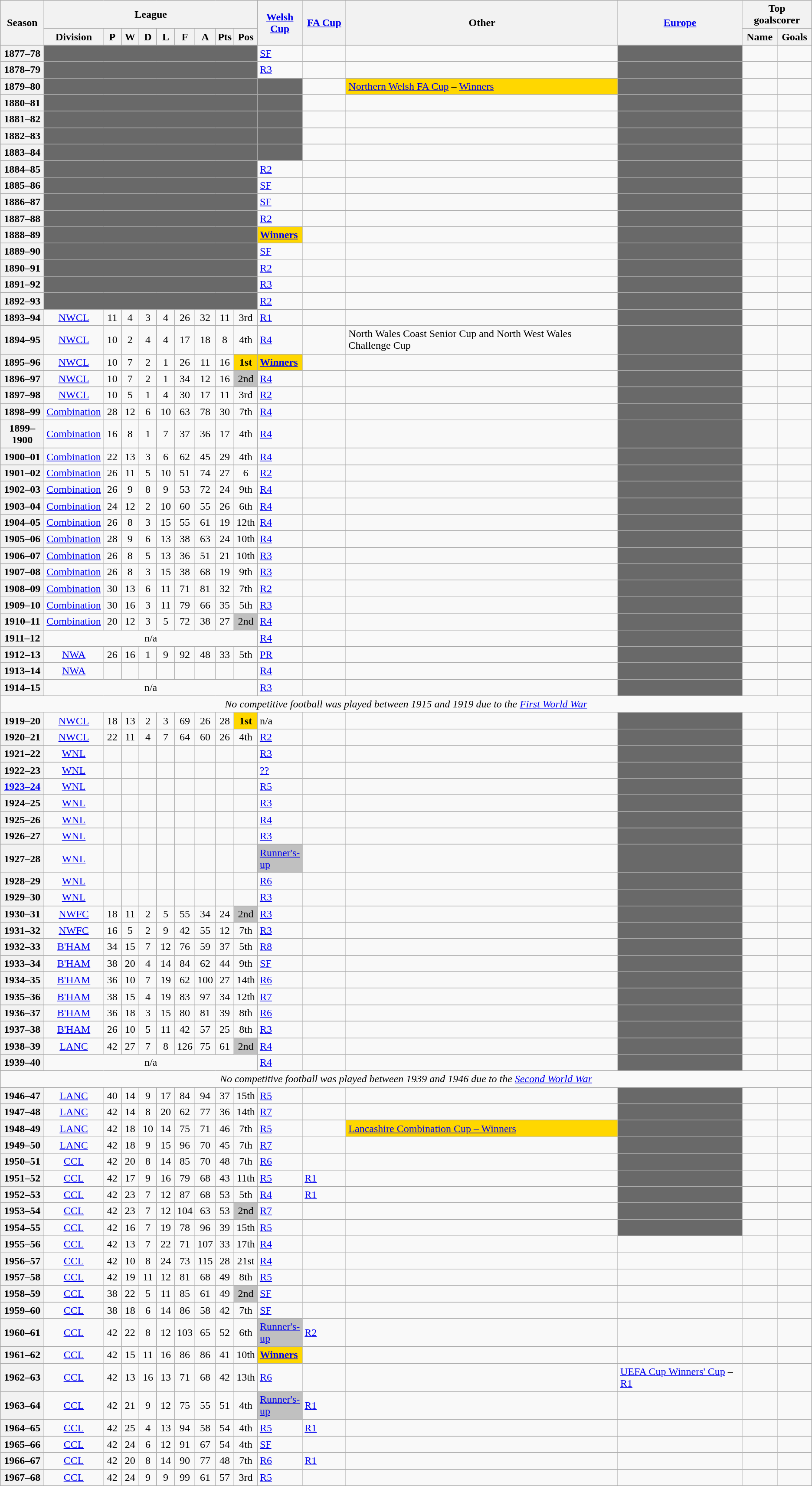<table class="wikitable" style="text-align: center">
<tr>
<th rowspan="2" width="60">Season</th>
<th colspan="9">League</th>
<th rowspan="2" width="60"><a href='#'>Welsh Cup</a></th>
<th rowspan="2" width="60"><a href='#'>FA Cup</a></th>
<th rowspan="2">Other</th>
<th rowspan="2"><a href='#'>Europe</a></th>
<th colspan="2">Top goalscorer</th>
</tr>
<tr>
<th>Division</th>
<th width="20">P</th>
<th width="20">W</th>
<th width="20">D</th>
<th width="20">L</th>
<th width="20">F</th>
<th width="20">A</th>
<th width="20">Pts</th>
<th>Pos</th>
<th>Name</th>
<th>Goals</th>
</tr>
<tr>
<th>1877–78</th>
<td colspan="9" bgcolor=#696969></td>
<td align=left><a href='#'>SF</a></td>
<td></td>
<td></td>
<td align=left bgcolor=#696969></td>
<td align=left></td>
<td></td>
</tr>
<tr>
<th>1878–79</th>
<td colspan="9" bgcolor=#696969></td>
<td align=left><a href='#'>R3</a></td>
<td></td>
<td></td>
<td align=left bgcolor=#696969></td>
<td align=left></td>
<td></td>
</tr>
<tr>
<th>1879–80</th>
<td colspan="9" bgcolor=#696969></td>
<td align=left bgcolor=#696969></td>
<td></td>
<td align=left bgcolor=gold><a href='#'>Northern Welsh FA Cup</a> – <a href='#'>Winners</a></td>
<td align=left bgcolor=#696969></td>
<td align=left></td>
<td></td>
</tr>
<tr>
<th>1880–81</th>
<td colspan="9" bgcolor=#696969></td>
<td align=left bgcolor=#696969></td>
<td></td>
<td></td>
<td align=left bgcolor=#696969></td>
<td align=left></td>
<td></td>
</tr>
<tr>
<th>1881–82</th>
<td colspan="9" bgcolor=#696969></td>
<td align=left bgcolor=#696969></td>
<td></td>
<td></td>
<td align=left bgcolor=#696969></td>
<td align=left></td>
<td></td>
</tr>
<tr>
<th>1882–83</th>
<td colspan="9" bgcolor=#696969></td>
<td align=left bgcolor=#696969></td>
<td></td>
<td></td>
<td align=left bgcolor=#696969></td>
<td align=left></td>
<td></td>
</tr>
<tr>
<th>1883–84</th>
<td colspan="9" bgcolor=#696969></td>
<td align=left bgcolor=#696969></td>
<td></td>
<td></td>
<td align=left bgcolor=#696969></td>
<td align=left></td>
<td></td>
</tr>
<tr>
<th>1884–85</th>
<td colspan="9" bgcolor=#696969></td>
<td align=left><a href='#'>R2</a></td>
<td></td>
<td></td>
<td align=left bgcolor=#696969></td>
<td align=left></td>
<td></td>
</tr>
<tr>
<th>1885–86</th>
<td colspan="9" bgcolor=#696969></td>
<td align=left><a href='#'>SF</a></td>
<td></td>
<td></td>
<td align=left bgcolor=#696969></td>
<td align=left></td>
<td></td>
</tr>
<tr>
<th>1886–87</th>
<td colspan="9" bgcolor=#696969></td>
<td align=left><a href='#'>SF</a></td>
<td></td>
<td></td>
<td align=left bgcolor=#696969></td>
<td align=left></td>
<td></td>
</tr>
<tr>
<th>1887–88</th>
<td colspan="9" bgcolor=#696969></td>
<td align=left><a href='#'>R2</a></td>
<td></td>
<td></td>
<td align=left bgcolor=#696969></td>
<td align=left></td>
<td></td>
</tr>
<tr>
<th>1888–89</th>
<td colspan="9" bgcolor=#696969></td>
<td align=left bgcolor=gold><strong><a href='#'>Winners</a></strong></td>
<td></td>
<td></td>
<td align=left bgcolor=#696969></td>
<td align=left></td>
<td></td>
</tr>
<tr>
<th>1889–90</th>
<td colspan="9" bgcolor=#696969></td>
<td align=left><a href='#'>SF</a></td>
<td></td>
<td></td>
<td align=left bgcolor=#696969></td>
<td align=left></td>
<td></td>
</tr>
<tr>
<th>1890–91</th>
<td colspan="9" bgcolor=#696969></td>
<td align=left><a href='#'>R2</a></td>
<td></td>
<td></td>
<td align=left bgcolor=#696969></td>
<td align=left></td>
<td></td>
</tr>
<tr>
<th 1891–92>1891–92</th>
<td colspan="9" bgcolor=#696969></td>
<td align=left><a href='#'>R3</a></td>
<td></td>
<td></td>
<td align=left bgcolor=#696969></td>
<td align=left></td>
<td></td>
</tr>
<tr>
<th>1892–93</th>
<td colspan="9" bgcolor=#696969></td>
<td align=left><a href='#'>R2</a></td>
<td></td>
<td></td>
<td align=left bgcolor=#696969></td>
<td align=left></td>
<td></td>
</tr>
<tr>
<th>1893–94</th>
<td><a href='#'>NWCL</a></td>
<td>11</td>
<td>4</td>
<td>3</td>
<td>4</td>
<td>26</td>
<td>32</td>
<td>11</td>
<td>3rd</td>
<td align=left><a href='#'>R1</a></td>
<td></td>
<td></td>
<td align=left bgcolor=#696969></td>
<td align=left></td>
<td></td>
</tr>
<tr>
<th>1894–95</th>
<td><a href='#'>NWCL</a></td>
<td>10</td>
<td>2</td>
<td>4</td>
<td>4</td>
<td>17</td>
<td>18</td>
<td>8</td>
<td>4th</td>
<td align=left><a href='#'>R4</a></td>
<td></td>
<td align=left>North Wales Coast Senior Cup and North West Wales Challenge Cup</td>
<td align=left bgcolor=#696969></td>
<td align=left></td>
<td></td>
</tr>
<tr>
<th>1895–96</th>
<td><a href='#'>NWCL</a></td>
<td>10</td>
<td>7</td>
<td>2</td>
<td>1</td>
<td>26</td>
<td>11</td>
<td>16</td>
<td bgcolor=gold><strong>1st</strong></td>
<td align=left bgcolor=gold><strong><a href='#'>Winners</a></strong></td>
<td></td>
<td></td>
<td align=left bgcolor=#696969></td>
<td align=left></td>
<td></td>
</tr>
<tr>
<th>1896–97</th>
<td><a href='#'>NWCL</a></td>
<td>10</td>
<td>7</td>
<td>2</td>
<td>1</td>
<td>34</td>
<td>12</td>
<td>16</td>
<td bgcolor=silver>2nd</td>
<td align=left><a href='#'>R4</a></td>
<td></td>
<td></td>
<td align=left bgcolor=#696969></td>
<td align=left></td>
<td></td>
</tr>
<tr>
<th>1897–98</th>
<td><a href='#'>NWCL</a></td>
<td>10</td>
<td>5</td>
<td>1</td>
<td>4</td>
<td>30</td>
<td>17</td>
<td>11</td>
<td>3rd</td>
<td align=left><a href='#'>R2</a></td>
<td></td>
<td></td>
<td align=left bgcolor=#696969></td>
<td align=left></td>
<td></td>
</tr>
<tr>
<th>1898–99</th>
<td><a href='#'>Combination</a></td>
<td>28</td>
<td>12</td>
<td>6</td>
<td>10</td>
<td>63</td>
<td>78</td>
<td>30</td>
<td>7th</td>
<td align=left><a href='#'>R4</a></td>
<td></td>
<td></td>
<td align=left bgcolor=#696969></td>
<td align=left></td>
<td></td>
</tr>
<tr>
<th>1899–1900</th>
<td><a href='#'>Combination</a></td>
<td>16</td>
<td>8</td>
<td>1</td>
<td>7</td>
<td>37</td>
<td>36</td>
<td>17</td>
<td>4th</td>
<td align=left><a href='#'>R4</a></td>
<td></td>
<td></td>
<td align=left bgcolor=#696969></td>
<td align=left></td>
<td></td>
</tr>
<tr>
<th 1900–01>1900–01</th>
<td><a href='#'>Combination</a></td>
<td>22</td>
<td>13</td>
<td>3</td>
<td>6</td>
<td>62</td>
<td>45</td>
<td>29</td>
<td>4th</td>
<td align=left><a href='#'>R4</a></td>
<td></td>
<td></td>
<td align=left bgcolor=#696969></td>
<td align=left></td>
<td></td>
</tr>
<tr>
<th>1901–02</th>
<td><a href='#'>Combination</a></td>
<td>26</td>
<td>11</td>
<td>5</td>
<td>10</td>
<td>51</td>
<td>74</td>
<td>27</td>
<td>6</td>
<td align=left><a href='#'>R2</a></td>
<td></td>
<td></td>
<td align=left bgcolor=#696969></td>
<td align=left></td>
<td></td>
</tr>
<tr>
<th>1902–03</th>
<td><a href='#'>Combination</a></td>
<td>26</td>
<td>9</td>
<td>8</td>
<td>9</td>
<td>53</td>
<td>72</td>
<td>24</td>
<td>9th</td>
<td align=left><a href='#'>R4</a></td>
<td></td>
<td></td>
<td align=left bgcolor=#696969></td>
<td align=left></td>
<td></td>
</tr>
<tr>
<th>1903–04</th>
<td><a href='#'>Combination</a></td>
<td>24</td>
<td>12</td>
<td>2</td>
<td>10</td>
<td>60</td>
<td>55</td>
<td>26</td>
<td>6th</td>
<td align=left><a href='#'>R4</a></td>
<td></td>
<td></td>
<td align=left bgcolor=#696969></td>
<td align=left></td>
<td></td>
</tr>
<tr>
<th>1904–05</th>
<td><a href='#'>Combination</a></td>
<td>26</td>
<td>8</td>
<td>3</td>
<td>15</td>
<td>55</td>
<td>61</td>
<td>19</td>
<td>12th</td>
<td align=left><a href='#'>R4</a></td>
<td></td>
<td></td>
<td align=left bgcolor=#696969></td>
<td align=left></td>
<td></td>
</tr>
<tr>
<th>1905–06</th>
<td><a href='#'>Combination</a></td>
<td>28</td>
<td>9</td>
<td>6</td>
<td>13</td>
<td>38</td>
<td>63</td>
<td>24</td>
<td>10th</td>
<td align=left><a href='#'>R4</a></td>
<td></td>
<td></td>
<td align=left bgcolor=#696969></td>
<td align=left></td>
<td></td>
</tr>
<tr>
<th>1906–07</th>
<td><a href='#'>Combination</a></td>
<td>26</td>
<td>8</td>
<td>5</td>
<td>13</td>
<td>36</td>
<td>51</td>
<td>21</td>
<td>10th</td>
<td align=left><a href='#'>R3</a></td>
<td></td>
<td></td>
<td align=left bgcolor=#696969></td>
<td align=left></td>
<td></td>
</tr>
<tr>
<th>1907–08</th>
<td><a href='#'>Combination</a></td>
<td>26</td>
<td>8</td>
<td>3</td>
<td>15</td>
<td>38</td>
<td>68</td>
<td>19</td>
<td>9th</td>
<td align=left><a href='#'>R3</a></td>
<td></td>
<td></td>
<td align=left bgcolor=#696969></td>
<td align=left></td>
<td></td>
</tr>
<tr>
<th>1908–09</th>
<td><a href='#'>Combination</a></td>
<td>30</td>
<td>13</td>
<td>6</td>
<td>11</td>
<td>71</td>
<td>81</td>
<td>32</td>
<td>7th</td>
<td align=left><a href='#'>R2</a></td>
<td></td>
<td></td>
<td align=left bgcolor=#696969></td>
<td align=left></td>
<td></td>
</tr>
<tr>
<th>1909–10</th>
<td><a href='#'>Combination</a></td>
<td>30</td>
<td>16</td>
<td>3</td>
<td>11</td>
<td>79</td>
<td>66</td>
<td>35</td>
<td>5th</td>
<td align=left><a href='#'>R3</a></td>
<td></td>
<td></td>
<td align=left bgcolor=#696969></td>
<td align=left></td>
<td></td>
</tr>
<tr>
<th>1910–11</th>
<td><a href='#'>Combination</a></td>
<td>20</td>
<td>12</td>
<td>3</td>
<td>5</td>
<td>72</td>
<td>38</td>
<td>27</td>
<td bgcolor=silver>2nd</td>
<td align=left><a href='#'>R4</a></td>
<td></td>
<td></td>
<td align=left bgcolor=#696969></td>
<td align=left></td>
<td></td>
</tr>
<tr>
<th>1911–12</th>
<td colspan="9">n/a</td>
<td align=left><a href='#'>R4</a></td>
<td></td>
<td></td>
<td align=left bgcolor=#696969></td>
<td align=left></td>
<td></td>
</tr>
<tr>
<th>1912–13</th>
<td><a href='#'>NWA</a></td>
<td>26</td>
<td>16</td>
<td>1</td>
<td>9</td>
<td>92</td>
<td>48</td>
<td>33</td>
<td>5th</td>
<td align=left><a href='#'>PR</a></td>
<td></td>
<td></td>
<td align=left bgcolor=#696969></td>
<td align=left></td>
<td></td>
</tr>
<tr>
<th>1913–14</th>
<td><a href='#'>NWA</a></td>
<td></td>
<td></td>
<td></td>
<td></td>
<td></td>
<td></td>
<td></td>
<td></td>
<td align=left><a href='#'>R4</a></td>
<td></td>
<td></td>
<td align=left bgcolor=#696969></td>
<td align=left></td>
<td></td>
</tr>
<tr>
<th>1914–15</th>
<td colspan="9">n/a</td>
<td align=left><a href='#'>R3</a></td>
<td></td>
<td></td>
<td align=left bgcolor=#696969></td>
<td align=left></td>
<td></td>
</tr>
<tr>
<td colspan=16><em>No competitive football was played between 1915 and 1919 due to the <a href='#'>First World War</a></em></td>
</tr>
<tr>
<th>1919–20</th>
<td><a href='#'>NWCL</a></td>
<td>18</td>
<td>13</td>
<td>2</td>
<td>3</td>
<td>69</td>
<td>26</td>
<td>28</td>
<td bgcolor=gold><strong>1st</strong></td>
<td align=left>n/a</td>
<td></td>
<td></td>
<td align=left bgcolor=#696969></td>
<td align=left></td>
<td></td>
</tr>
<tr>
<th>1920–21</th>
<td><a href='#'>NWCL</a></td>
<td>22</td>
<td>11</td>
<td>4</td>
<td>7</td>
<td>64</td>
<td>60</td>
<td>26</td>
<td>4th</td>
<td align=left><a href='#'>R2</a></td>
<td></td>
<td></td>
<td align=left bgcolor=#696969></td>
<td align=left></td>
<td></td>
</tr>
<tr>
<th>1921–22</th>
<td><a href='#'>WNL</a></td>
<td></td>
<td></td>
<td></td>
<td></td>
<td></td>
<td></td>
<td></td>
<td></td>
<td align=left><a href='#'>R3</a></td>
<td></td>
<td></td>
<td align=left bgcolor=#696969></td>
<td align=left></td>
<td></td>
</tr>
<tr>
<th>1922–23</th>
<td><a href='#'>WNL</a></td>
<td></td>
<td></td>
<td></td>
<td></td>
<td></td>
<td></td>
<td></td>
<td></td>
<td align=left><a href='#'>??</a></td>
<td></td>
<td></td>
<td align=left bgcolor=#696969></td>
<td align=left></td>
<td></td>
</tr>
<tr>
<th><a href='#'>1923–24</a></th>
<td><a href='#'>WNL</a></td>
<td></td>
<td></td>
<td></td>
<td></td>
<td></td>
<td></td>
<td></td>
<td></td>
<td align=left><a href='#'>R5</a></td>
<td></td>
<td></td>
<td align=left bgcolor=#696969></td>
<td align=left></td>
<td></td>
</tr>
<tr>
<th>1924–25</th>
<td><a href='#'>WNL</a></td>
<td></td>
<td></td>
<td></td>
<td></td>
<td></td>
<td></td>
<td></td>
<td></td>
<td align=left><a href='#'>R3</a></td>
<td></td>
<td></td>
<td align=left bgcolor=#696969></td>
<td align=left></td>
<td></td>
</tr>
<tr>
<th>1925–26</th>
<td><a href='#'>WNL</a></td>
<td></td>
<td></td>
<td></td>
<td></td>
<td></td>
<td></td>
<td></td>
<td></td>
<td align=left><a href='#'>R4</a></td>
<td></td>
<td></td>
<td align=left bgcolor=#696969></td>
<td align=left></td>
<td></td>
</tr>
<tr>
<th>1926–27</th>
<td><a href='#'>WNL</a></td>
<td></td>
<td></td>
<td></td>
<td></td>
<td></td>
<td></td>
<td></td>
<td></td>
<td align=left><a href='#'>R3</a></td>
<td></td>
<td></td>
<td align=left bgcolor=#696969></td>
<td align=left></td>
<td></td>
</tr>
<tr>
<th>1927–28</th>
<td><a href='#'>WNL</a></td>
<td></td>
<td></td>
<td></td>
<td></td>
<td></td>
<td></td>
<td></td>
<td></td>
<td align=left bgcolor=silver><a href='#'>Runner's-up</a></td>
<td></td>
<td></td>
<td align=left bgcolor=#696969></td>
<td align=left></td>
<td></td>
</tr>
<tr>
<th>1928–29</th>
<td><a href='#'>WNL</a></td>
<td></td>
<td></td>
<td></td>
<td></td>
<td></td>
<td></td>
<td></td>
<td></td>
<td align=left><a href='#'>R6</a></td>
<td></td>
<td></td>
<td align=left bgcolor=#696969></td>
<td align=left></td>
<td></td>
</tr>
<tr>
<th>1929–30</th>
<td><a href='#'>WNL</a></td>
<td></td>
<td></td>
<td></td>
<td></td>
<td></td>
<td></td>
<td></td>
<td></td>
<td align=left><a href='#'>R3</a></td>
<td></td>
<td></td>
<td align=left bgcolor=#696969></td>
<td align=left></td>
<td></td>
</tr>
<tr>
<th>1930–31</th>
<td><a href='#'>NWFC</a></td>
<td>18</td>
<td>11</td>
<td>2</td>
<td>5</td>
<td>55</td>
<td>34</td>
<td>24</td>
<td bgcolor=silver>2nd</td>
<td align=left><a href='#'>R3</a></td>
<td></td>
<td></td>
<td align=left bgcolor=#696969></td>
<td align=left></td>
<td></td>
</tr>
<tr>
<th>1931–32</th>
<td><a href='#'>NWFC</a></td>
<td>16</td>
<td>5</td>
<td>2</td>
<td>9</td>
<td>42</td>
<td>55</td>
<td>12</td>
<td>7th</td>
<td align=left><a href='#'>R3</a></td>
<td></td>
<td></td>
<td align=left bgcolor=#696969></td>
<td align=left></td>
<td></td>
</tr>
<tr>
<th>1932–33</th>
<td><a href='#'>B'HAM</a></td>
<td>34</td>
<td>15</td>
<td>7</td>
<td>12</td>
<td>76</td>
<td>59</td>
<td>37</td>
<td>5th</td>
<td align=left><a href='#'>R8</a></td>
<td></td>
<td></td>
<td align=left bgcolor=#696969></td>
<td align=left></td>
<td></td>
</tr>
<tr>
<th>1933–34</th>
<td><a href='#'>B'HAM</a></td>
<td>38</td>
<td>20</td>
<td>4</td>
<td>14</td>
<td>84</td>
<td>62</td>
<td>44</td>
<td>9th</td>
<td align=left><a href='#'>SF</a></td>
<td></td>
<td></td>
<td align=left bgcolor=#696969></td>
<td align=left></td>
<td></td>
</tr>
<tr>
<th>1934–35</th>
<td><a href='#'>B'HAM</a></td>
<td>36</td>
<td>10</td>
<td>7</td>
<td>19</td>
<td>62</td>
<td>100</td>
<td>27</td>
<td>14th</td>
<td align=left><a href='#'>R6</a></td>
<td></td>
<td></td>
<td align=left bgcolor=#696969></td>
<td align=left></td>
<td></td>
</tr>
<tr>
<th>1935–36</th>
<td><a href='#'>B'HAM</a></td>
<td>38</td>
<td>15</td>
<td>4</td>
<td>19</td>
<td>83</td>
<td>97</td>
<td>34</td>
<td>12th</td>
<td align=left><a href='#'>R7</a></td>
<td></td>
<td></td>
<td align=left bgcolor=#696969></td>
<td align=left></td>
<td></td>
</tr>
<tr>
<th>1936–37</th>
<td><a href='#'>B'HAM</a></td>
<td>36</td>
<td>18</td>
<td>3</td>
<td>15</td>
<td>80</td>
<td>81</td>
<td>39</td>
<td>8th</td>
<td align=left><a href='#'>R6</a></td>
<td></td>
<td></td>
<td align=left bgcolor=#696969></td>
<td align=left></td>
<td></td>
</tr>
<tr>
<th>1937–38</th>
<td><a href='#'>B'HAM</a></td>
<td>26</td>
<td>10</td>
<td>5</td>
<td>11</td>
<td>42</td>
<td>57</td>
<td>25</td>
<td>8th</td>
<td align=left><a href='#'>R3</a></td>
<td></td>
<td></td>
<td align=left bgcolor=#696969></td>
<td align=left></td>
<td></td>
</tr>
<tr>
<th>1938–39</th>
<td><a href='#'>LANC</a></td>
<td>42</td>
<td>27</td>
<td>7</td>
<td>8</td>
<td>126</td>
<td>75</td>
<td>61</td>
<td bgcolor=silver>2nd</td>
<td align=left><a href='#'>R4</a></td>
<td></td>
<td></td>
<td align=left bgcolor=#696969></td>
<td align=left></td>
<td></td>
</tr>
<tr>
<th>1939–40</th>
<td colspan=9>n/a</td>
<td align=left><a href='#'>R4</a></td>
<td></td>
<td></td>
<td align=left bgcolor=#696969></td>
<td align=left></td>
<td></td>
</tr>
<tr>
<td colspan=16><em>No competitive football was played between 1939 and 1946 due to the <a href='#'>Second World War</a></em></td>
</tr>
<tr>
<th>1946–47</th>
<td><a href='#'>LANC</a></td>
<td>40</td>
<td>14</td>
<td>9</td>
<td>17</td>
<td>84</td>
<td>94</td>
<td>37</td>
<td>15th</td>
<td align=left><a href='#'>R5</a></td>
<td></td>
<td></td>
<td align=left bgcolor=#696969></td>
<td align=left></td>
<td></td>
</tr>
<tr>
<th>1947–48</th>
<td><a href='#'>LANC</a></td>
<td>42</td>
<td>14</td>
<td>8</td>
<td>20</td>
<td>62</td>
<td>77</td>
<td>36</td>
<td>14th</td>
<td align=left><a href='#'>R7</a></td>
<td></td>
<td></td>
<td align=left bgcolor=#696969></td>
<td align=left></td>
<td></td>
</tr>
<tr>
<th>1948–49</th>
<td><a href='#'>LANC</a></td>
<td>42</td>
<td>18</td>
<td>10</td>
<td>14</td>
<td>75</td>
<td>71</td>
<td>46</td>
<td>7th</td>
<td align=left><a href='#'>R5</a></td>
<td></td>
<td align=left bgcolor=gold><a href='#'>Lancashire Combination Cup – Winners</a></td>
<td align=left bgcolor=#696969></td>
<td align=left></td>
<td></td>
</tr>
<tr>
<th>1949–50</th>
<td><a href='#'>LANC</a></td>
<td>42</td>
<td>18</td>
<td>9</td>
<td>15</td>
<td>96</td>
<td>70</td>
<td>45</td>
<td>7th</td>
<td align=left><a href='#'>R7</a></td>
<td></td>
<td></td>
<td align=left bgcolor=#696969></td>
<td align=left></td>
<td></td>
</tr>
<tr>
<th>1950–51</th>
<td><a href='#'>CCL</a></td>
<td>42</td>
<td>20</td>
<td>8</td>
<td>14</td>
<td>85</td>
<td>70</td>
<td>48</td>
<td>7th</td>
<td align=left><a href='#'>R6</a></td>
<td></td>
<td></td>
<td align=left bgcolor=#696969></td>
<td align=left></td>
<td></td>
</tr>
<tr>
<th>1951–52</th>
<td><a href='#'>CCL</a></td>
<td>42</td>
<td>17</td>
<td>9</td>
<td>16</td>
<td>79</td>
<td>68</td>
<td>43</td>
<td>11th</td>
<td align=left><a href='#'>R5</a></td>
<td align=left><a href='#'>R1</a></td>
<td></td>
<td align=left bgcolor=#696969></td>
<td align=left></td>
<td></td>
</tr>
<tr>
<th>1952–53</th>
<td><a href='#'>CCL</a></td>
<td>42</td>
<td>23</td>
<td>7</td>
<td>12</td>
<td>87</td>
<td>68</td>
<td>53</td>
<td>5th</td>
<td align=left><a href='#'>R4</a></td>
<td align=left><a href='#'>R1</a></td>
<td></td>
<td align=left bgcolor=#696969></td>
<td align=left></td>
<td></td>
</tr>
<tr>
<th>1953–54</th>
<td><a href='#'>CCL</a></td>
<td>42</td>
<td>23</td>
<td>7</td>
<td>12</td>
<td>104</td>
<td>63</td>
<td>53</td>
<td bgcolor=silver>2nd</td>
<td align=left><a href='#'>R7</a></td>
<td></td>
<td></td>
<td align=left bgcolor=#696969></td>
<td align=left></td>
<td></td>
</tr>
<tr>
<th>1954–55</th>
<td><a href='#'>CCL</a></td>
<td>42</td>
<td>16</td>
<td>7</td>
<td>19</td>
<td>78</td>
<td>96</td>
<td>39</td>
<td>15th</td>
<td align=left><a href='#'>R5</a></td>
<td></td>
<td></td>
<td align=left bgcolor=#696969></td>
<td align=left></td>
<td></td>
</tr>
<tr>
<th>1955–56</th>
<td><a href='#'>CCL</a></td>
<td>42</td>
<td>13</td>
<td>7</td>
<td>22</td>
<td>71</td>
<td>107</td>
<td>33</td>
<td>17th</td>
<td align=left><a href='#'>R4</a></td>
<td></td>
<td></td>
<td></td>
<td align=left></td>
<td></td>
</tr>
<tr>
<th>1956–57</th>
<td><a href='#'>CCL</a></td>
<td>42</td>
<td>10</td>
<td>8</td>
<td>24</td>
<td>73</td>
<td>115</td>
<td>28</td>
<td>21st</td>
<td align=left><a href='#'>R4</a></td>
<td></td>
<td></td>
<td></td>
<td align=left></td>
<td></td>
</tr>
<tr>
<th>1957–58</th>
<td><a href='#'>CCL</a></td>
<td>42</td>
<td>19</td>
<td>11</td>
<td>12</td>
<td>81</td>
<td>68</td>
<td>49</td>
<td>8th</td>
<td align=left><a href='#'>R5</a></td>
<td></td>
<td></td>
<td></td>
<td align=left></td>
<td></td>
</tr>
<tr>
<th>1958–59</th>
<td><a href='#'>CCL</a></td>
<td>38</td>
<td>22</td>
<td>5</td>
<td>11</td>
<td>85</td>
<td>61</td>
<td>49</td>
<td bgcolor=silver>2nd</td>
<td align=left><a href='#'>SF</a></td>
<td></td>
<td></td>
<td></td>
<td align=left></td>
<td></td>
</tr>
<tr>
<th>1959–60</th>
<td><a href='#'>CCL</a></td>
<td>38</td>
<td>18</td>
<td>6</td>
<td>14</td>
<td>86</td>
<td>58</td>
<td>42</td>
<td>7th</td>
<td align=left><a href='#'>SF</a></td>
<td></td>
<td></td>
<td></td>
<td align=left></td>
<td></td>
</tr>
<tr>
<th>1960–61</th>
<td><a href='#'>CCL</a></td>
<td>42</td>
<td>22</td>
<td>8</td>
<td>12</td>
<td>103</td>
<td>65</td>
<td>52</td>
<td>6th</td>
<td align=left bgcolor=silver><a href='#'>Runner's-up</a></td>
<td align=left><a href='#'>R2</a></td>
<td></td>
<td></td>
<td align=left></td>
<td></td>
</tr>
<tr>
<th>1961–62</th>
<td><a href='#'>CCL</a></td>
<td>42</td>
<td>15</td>
<td>11</td>
<td>16</td>
<td>86</td>
<td>86</td>
<td>41</td>
<td>10th</td>
<td align=left bgcolor=gold><strong><a href='#'>Winners</a></strong></td>
<td></td>
<td></td>
<td></td>
<td align=left></td>
<td></td>
</tr>
<tr>
<th>1962–63</th>
<td><a href='#'>CCL</a></td>
<td>42</td>
<td>13</td>
<td>16</td>
<td>13</td>
<td>71</td>
<td>68</td>
<td>42</td>
<td>13th</td>
<td align=left><a href='#'>R6</a></td>
<td></td>
<td></td>
<td align=left><a href='#'>UEFA Cup Winners' Cup</a> – <a href='#'>R1</a></td>
<td align=left></td>
<td></td>
</tr>
<tr>
<th>1963–64</th>
<td><a href='#'>CCL</a></td>
<td>42</td>
<td>21</td>
<td>9</td>
<td>12</td>
<td>75</td>
<td>55</td>
<td>51</td>
<td>4th</td>
<td align=left bgcolor=silver><a href='#'>Runner's-up</a></td>
<td align=left><a href='#'>R1</a></td>
<td></td>
<td></td>
<td align=left></td>
<td></td>
</tr>
<tr>
<th>1964–65</th>
<td><a href='#'>CCL</a></td>
<td>42</td>
<td>25</td>
<td>4</td>
<td>13</td>
<td>94</td>
<td>58</td>
<td>54</td>
<td>4th</td>
<td align=left><a href='#'>R5</a></td>
<td align=left><a href='#'>R1</a></td>
<td></td>
<td></td>
<td align=left></td>
<td></td>
</tr>
<tr>
<th>1965–66</th>
<td><a href='#'>CCL</a></td>
<td>42</td>
<td>24</td>
<td>6</td>
<td>12</td>
<td>91</td>
<td>67</td>
<td>54</td>
<td>4th</td>
<td align=left><a href='#'>SF</a></td>
<td></td>
<td></td>
<td></td>
<td align=left></td>
<td></td>
</tr>
<tr>
<th>1966–67</th>
<td><a href='#'>CCL</a></td>
<td>42</td>
<td>20</td>
<td>8</td>
<td>14</td>
<td>90</td>
<td>77</td>
<td>48</td>
<td>7th</td>
<td align=left><a href='#'>R6</a></td>
<td align=left><a href='#'>R1</a></td>
<td></td>
<td></td>
<td align=left></td>
<td></td>
</tr>
<tr>
<th>1967–68</th>
<td><a href='#'>CCL</a></td>
<td>42</td>
<td>24</td>
<td>9</td>
<td>9</td>
<td>99</td>
<td>61</td>
<td>57</td>
<td>3rd</td>
<td align=left><a href='#'>R5</a></td>
<td></td>
<td></td>
<td></td>
<td align=left></td>
<td></td>
</tr>
</table>
